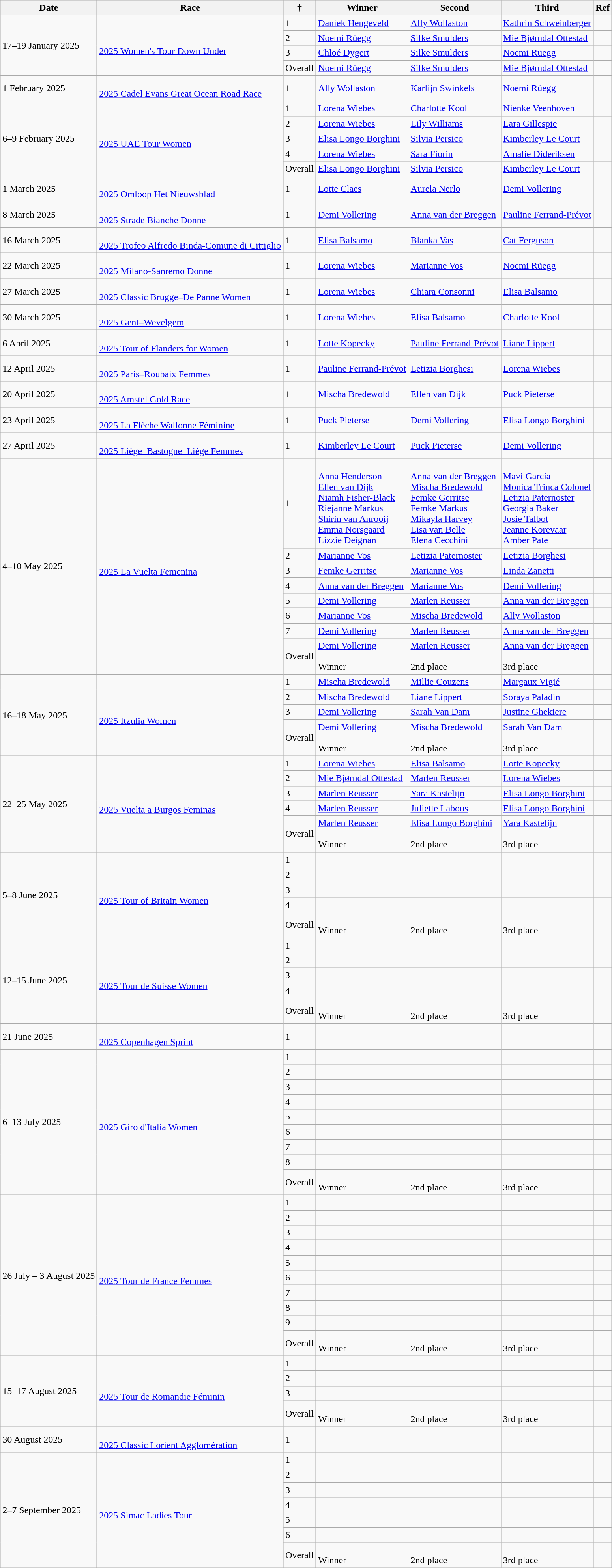<table class="wikitable sortable">
<tr>
<th>Date</th>
<th>Race</th>
<th> †</th>
<th>Winner</th>
<th>Second</th>
<th>Third</th>
<th>Ref</th>
</tr>
<tr>
<td rowspan=4>17–19 January 2025</td>
<td rowspan=4><br><a href='#'>2025 Women's Tour Down Under</a></td>
<td bgcolor=>1</td>
<td> <a href='#'>Daniek Hengeveld</a><br><small></small></td>
<td> <a href='#'>Ally Wollaston</a><br><small></small></td>
<td> <a href='#'>Kathrin Schweinberger</a><br><small></small></td>
<td align=center></td>
</tr>
<tr>
<td bgcolor=>2</td>
<td> <a href='#'>Noemi Rüegg</a><br><small></small></td>
<td> <a href='#'>Silke Smulders</a><br><small></small></td>
<td> <a href='#'>Mie Bjørndal Ottestad</a><br><small></small></td>
<td align=center></td>
</tr>
<tr>
<td bgcolor=>3</td>
<td> <a href='#'>Chloé Dygert</a><br><small></small></td>
<td> <a href='#'>Silke Smulders</a><br><small></small></td>
<td> <a href='#'>Noemi Rüegg</a><br><small></small></td>
<td align=center></td>
</tr>
<tr>
<td bgcolor=>Overall</td>
<td> <a href='#'>Noemi Rüegg</a><br><small></small></td>
<td> <a href='#'>Silke Smulders</a><br><small></small></td>
<td> <a href='#'>Mie Bjørndal Ottestad</a><br><small></small></td>
<td align=center></td>
</tr>
<tr>
<td rowspan=1>1 February 2025</td>
<td rowspan=1><br><a href='#'>2025 Cadel Evans Great Ocean Road Race</a></td>
<td bgcolor=>1</td>
<td> <a href='#'>Ally Wollaston</a><br><small></small></td>
<td> <a href='#'>Karlijn Swinkels</a><br><small></small></td>
<td> <a href='#'>Noemi Rüegg</a><br><small></small></td>
<td align=center></td>
</tr>
<tr>
<td rowspan=5>6–9 February 2025</td>
<td rowspan=5><br><a href='#'>2025 UAE Tour Women</a></td>
<td bgcolor=>1</td>
<td> <a href='#'>Lorena Wiebes</a><br><small></small></td>
<td> <a href='#'>Charlotte Kool</a><br><small></small></td>
<td> <a href='#'>Nienke Veenhoven</a><br><small></small></td>
<td align=center></td>
</tr>
<tr>
<td bgcolor=>2</td>
<td> <a href='#'>Lorena Wiebes</a><br><small></small></td>
<td> <a href='#'>Lily Williams</a><br><small></small></td>
<td> <a href='#'>Lara Gillespie</a><br><small></small></td>
<td align=center></td>
</tr>
<tr>
<td bgcolor=>3</td>
<td> <a href='#'>Elisa Longo Borghini</a><br><small></small></td>
<td> <a href='#'>Silvia Persico</a><br><small></small></td>
<td> <a href='#'>Kimberley Le Court</a><br><small></small></td>
<td align=center></td>
</tr>
<tr>
<td bgcolor=>4</td>
<td> <a href='#'>Lorena Wiebes</a><br><small></small></td>
<td> <a href='#'>Sara Fiorin</a><br><small></small></td>
<td> <a href='#'>Amalie Dideriksen</a><br><small></small></td>
<td align=center></td>
</tr>
<tr>
<td bgcolor=>Overall</td>
<td> <a href='#'>Elisa Longo Borghini</a><br><small></small></td>
<td> <a href='#'>Silvia Persico</a><br><small></small></td>
<td> <a href='#'>Kimberley Le Court</a><br><small></small></td>
<td align=center></td>
</tr>
<tr>
<td rowspan=1>1 March 2025</td>
<td rowspan=1><br><a href='#'>2025 Omloop Het Nieuwsblad</a></td>
<td bgcolor=>1</td>
<td> <a href='#'>Lotte Claes</a><br><small></small></td>
<td> <a href='#'>Aurela Nerlo</a><br><small></small></td>
<td> <a href='#'>Demi Vollering</a><br><small></small></td>
<td align=center></td>
</tr>
<tr>
<td rowspan=1>8 March 2025</td>
<td rowspan=1><br><a href='#'>2025 Strade Bianche Donne</a></td>
<td bgcolor=>1</td>
<td> <a href='#'>Demi Vollering</a><br><small></small></td>
<td> <a href='#'>Anna van der Breggen</a><br><small></small></td>
<td> <a href='#'>Pauline Ferrand-Prévot</a><br><small></small></td>
<td align=center></td>
</tr>
<tr>
<td rowspan=1>16 March 2025</td>
<td rowspan=1><br><a href='#'>2025 Trofeo Alfredo Binda-Comune di Cittiglio</a></td>
<td bgcolor=>1</td>
<td> <a href='#'>Elisa Balsamo</a><br><small></small></td>
<td> <a href='#'>Blanka Vas</a><br><small></small></td>
<td> <a href='#'>Cat Ferguson</a><br><small></small></td>
<td align=center></td>
</tr>
<tr>
<td rowspan=1>22 March 2025</td>
<td rowspan=1><br><a href='#'>2025 Milano-Sanremo Donne</a></td>
<td bgcolor=>1</td>
<td> <a href='#'>Lorena Wiebes</a><br><small></small></td>
<td> <a href='#'>Marianne Vos</a><br><small></small></td>
<td> <a href='#'>Noemi Rüegg</a><br><small></small></td>
<td align=center></td>
</tr>
<tr>
<td rowspan=1>27 March 2025</td>
<td rowspan=1><br><a href='#'>2025 Classic Brugge–De Panne Women</a></td>
<td bgcolor=>1</td>
<td> <a href='#'>Lorena Wiebes</a><br><small></small></td>
<td> <a href='#'>Chiara Consonni</a><br><small></small></td>
<td> <a href='#'>Elisa Balsamo</a><br><small></small></td>
<td align=center></td>
</tr>
<tr>
<td rowspan=1>30 March 2025</td>
<td rowspan=1><br><a href='#'>2025 Gent–Wevelgem</a></td>
<td bgcolor=>1</td>
<td> <a href='#'>Lorena Wiebes</a><br><small></small></td>
<td> <a href='#'>Elisa Balsamo</a><br><small></small></td>
<td> <a href='#'>Charlotte Kool</a><br><small></small></td>
<td align=center></td>
</tr>
<tr>
<td rowspan=1>6 April 2025</td>
<td rowspan=1><br><a href='#'>2025 Tour of Flanders for Women</a></td>
<td bgcolor=>1</td>
<td> <a href='#'>Lotte Kopecky</a><br><small></small></td>
<td> <a href='#'>Pauline Ferrand-Prévot</a><br><small></small></td>
<td> <a href='#'>Liane Lippert</a><br><small></small></td>
<td align=center></td>
</tr>
<tr>
<td rowspan=1>12 April 2025</td>
<td rowspan=1><br><a href='#'>2025 Paris–Roubaix Femmes</a></td>
<td bgcolor=>1</td>
<td> <a href='#'>Pauline Ferrand-Prévot</a><br><small></small></td>
<td> <a href='#'>Letizia Borghesi</a><br><small></small></td>
<td> <a href='#'>Lorena Wiebes</a><br><small></small></td>
<td align=center></td>
</tr>
<tr>
<td rowspan=1>20 April 2025</td>
<td rowspan=1><br><a href='#'>2025 Amstel Gold Race</a></td>
<td bgcolor=>1</td>
<td> <a href='#'>Mischa Bredewold</a><br><small></small></td>
<td> <a href='#'>Ellen van Dijk</a><br><small></small></td>
<td> <a href='#'>Puck Pieterse</a><br><small></small></td>
<td align=center></td>
</tr>
<tr>
<td rowspan=1>23 April 2025</td>
<td rowspan=1><br><a href='#'>2025 La Flèche Wallonne Féminine</a></td>
<td bgcolor=>1</td>
<td> <a href='#'>Puck Pieterse</a><br><small></small></td>
<td> <a href='#'>Demi Vollering</a><br><small></small></td>
<td> <a href='#'>Elisa Longo Borghini</a><br><small></small></td>
<td align=center></td>
</tr>
<tr>
<td rowspan=1>27 April 2025</td>
<td rowspan=1><br><a href='#'>2025 Liège–Bastogne–Liège Femmes</a></td>
<td bgcolor=>1</td>
<td> <a href='#'>Kimberley Le Court</a><br><small></small></td>
<td> <a href='#'>Puck Pieterse</a><br><small></small></td>
<td> <a href='#'>Demi Vollering</a><br><small></small></td>
<td align=center></td>
</tr>
<tr>
<td rowspan=8>4–10 May 2025</td>
<td rowspan=8><br><a href='#'>2025 La Vuelta Femenina</a></td>
<td bgcolor=>1</td>
<td> <br><a href='#'>Anna Henderson</a><br><a href='#'>Ellen van Dijk</a><br><a href='#'>Niamh Fisher-Black</a><br><a href='#'>Riejanne Markus</a><br><a href='#'>Shirin van Anrooij</a><br><a href='#'>Emma Norsgaard</a><br><a href='#'>Lizzie Deignan</a></td>
<td> <br><a href='#'>Anna van der Breggen</a><br><a href='#'>Mischa Bredewold</a><br><a href='#'>Femke Gerritse</a><br><a href='#'>Femke Markus</a><br><a href='#'>Mikayla Harvey</a><br><a href='#'>Lisa van Belle</a><br><a href='#'>Elena Cecchini</a></td>
<td> <br><a href='#'>Mavi García</a><br><a href='#'>Monica Trinca Colonel</a><br><a href='#'>Letizia Paternoster</a><br><a href='#'>Georgia Baker</a><br><a href='#'>Josie Talbot</a><br><a href='#'>Jeanne Korevaar</a><br><a href='#'>Amber Pate</a></td>
<td align=center></td>
</tr>
<tr>
<td bgcolor=>2</td>
<td> <a href='#'>Marianne Vos</a><br><small></small></td>
<td> <a href='#'>Letizia Paternoster</a><br><small></small></td>
<td> <a href='#'>Letizia Borghesi</a><br><small></small></td>
<td align=center></td>
</tr>
<tr>
<td bgcolor=>3</td>
<td> <a href='#'>Femke Gerritse</a><br><small></small></td>
<td> <a href='#'>Marianne Vos</a><br><small></small></td>
<td> <a href='#'>Linda Zanetti</a><br><small></small></td>
<td align=center></td>
</tr>
<tr>
<td bgcolor=>4</td>
<td> <a href='#'>Anna van der Breggen</a><br><small></small></td>
<td> <a href='#'>Marianne Vos</a><br><small></small></td>
<td> <a href='#'>Demi Vollering</a><br><small></small></td>
<td align=center></td>
</tr>
<tr>
<td bgcolor=>5</td>
<td> <a href='#'>Demi Vollering</a><br><small></small></td>
<td> <a href='#'>Marlen Reusser</a><br><small></small></td>
<td> <a href='#'>Anna van der Breggen</a><br><small></small></td>
<td align=center></td>
</tr>
<tr>
<td bgcolor=>6</td>
<td> <a href='#'>Marianne Vos</a><br><small></small></td>
<td> <a href='#'>Mischa Bredewold</a><br><small></small></td>
<td> <a href='#'>Ally Wollaston</a><br><small></small></td>
<td align=center></td>
</tr>
<tr>
<td bgcolor=>7</td>
<td> <a href='#'>Demi Vollering</a><br><small></small></td>
<td> <a href='#'>Marlen Reusser</a><br><small></small></td>
<td> <a href='#'>Anna van der Breggen</a><br><small></small></td>
<td align=center></td>
</tr>
<tr>
<td bgcolor=>Overall</td>
<td> <a href='#'>Demi Vollering</a><br><small></small><br>Winner</td>
<td> <a href='#'>Marlen Reusser</a><br><small></small><br>2nd place</td>
<td> <a href='#'>Anna van der Breggen</a><br><small></small><br>3rd place</td>
<td align=center></td>
</tr>
<tr>
<td rowspan=4>16–18 May 2025</td>
<td rowspan=4><br><a href='#'>2025 Itzulia Women</a></td>
<td bgcolor=>1</td>
<td> <a href='#'>Mischa Bredewold</a><br><small></small></td>
<td> <a href='#'>Millie Couzens</a><br><small></small></td>
<td> <a href='#'>Margaux Vigié</a><br><small></small></td>
<td align=center></td>
</tr>
<tr>
<td bgcolor=>2</td>
<td> <a href='#'>Mischa Bredewold</a><br><small></small></td>
<td> <a href='#'>Liane Lippert</a><br><small></small></td>
<td> <a href='#'>Soraya Paladin</a><br><small></small></td>
<td align=center></td>
</tr>
<tr>
<td bgcolor=>3</td>
<td> <a href='#'>Demi Vollering</a><br><small></small></td>
<td> <a href='#'>Sarah Van Dam</a><br><small></small></td>
<td> <a href='#'>Justine Ghekiere</a><br><small></small></td>
<td align=center></td>
</tr>
<tr>
<td bgcolor=>Overall</td>
<td> <a href='#'>Demi Vollering</a><br><small></small><br>Winner</td>
<td> <a href='#'>Mischa Bredewold</a><br><small></small><br>2nd place</td>
<td> <a href='#'>Sarah Van Dam</a><br><small></small><br>3rd place</td>
<td align=center></td>
</tr>
<tr>
<td rowspan=5>22–25 May 2025</td>
<td rowspan=5><br><a href='#'>2025 Vuelta a Burgos Feminas</a></td>
<td bgcolor=>1</td>
<td> <a href='#'>Lorena Wiebes</a><br><small></small></td>
<td> <a href='#'>Elisa Balsamo</a><br><small></small></td>
<td> <a href='#'>Lotte Kopecky</a><br><small></small></td>
<td align=center></td>
</tr>
<tr>
<td bgcolor=>2</td>
<td> <a href='#'>Mie Bjørndal Ottestad</a><br><small></small></td>
<td> <a href='#'>Marlen Reusser</a><br><small></small></td>
<td> <a href='#'>Lorena Wiebes</a><br><small></small></td>
<td align=center></td>
</tr>
<tr>
<td bgcolor=>3</td>
<td> <a href='#'>Marlen Reusser</a><br><small></small></td>
<td> <a href='#'>Yara Kastelijn</a><br><small></small></td>
<td> <a href='#'>Elisa Longo Borghini</a><br><small></small></td>
<td align=center></td>
</tr>
<tr>
<td bgcolor=>4</td>
<td> <a href='#'>Marlen Reusser</a><br><small></small></td>
<td> <a href='#'>Juliette Labous</a><br><small></small></td>
<td> <a href='#'>Elisa Longo Borghini</a><br><small></small></td>
<td align=center></td>
</tr>
<tr>
<td bgcolor=>Overall</td>
<td> <a href='#'>Marlen Reusser</a><br><small></small><br>Winner</td>
<td> <a href='#'>Elisa Longo Borghini</a><br><small></small><br>2nd place</td>
<td> <a href='#'>Yara Kastelijn</a><br><small></small><br>3rd place</td>
<td align=center></td>
</tr>
<tr>
<td rowspan=5>5–8 June 2025</td>
<td rowspan=5><br><a href='#'>2025 Tour of Britain Women</a></td>
<td bgcolor=>1</td>
<td></td>
<td></td>
<td></td>
<td align=center></td>
</tr>
<tr>
<td bgcolor=>2</td>
<td></td>
<td></td>
<td></td>
<td align=center></td>
</tr>
<tr>
<td bgcolor=>3</td>
<td></td>
<td></td>
<td></td>
<td align=center></td>
</tr>
<tr>
<td bgcolor=>4</td>
<td></td>
<td></td>
<td></td>
<td align=center></td>
</tr>
<tr>
<td bgcolor=>Overall</td>
<td><br>Winner</td>
<td><br>2nd place</td>
<td><br>3rd place</td>
<td align=center></td>
</tr>
<tr>
<td rowspan=5>12–15 June 2025</td>
<td rowspan=5><br><a href='#'>2025 Tour de Suisse Women</a></td>
<td bgcolor=>1</td>
<td></td>
<td></td>
<td></td>
<td align=center></td>
</tr>
<tr>
<td bgcolor=>2</td>
<td></td>
<td></td>
<td></td>
<td align=center></td>
</tr>
<tr>
<td bgcolor=>3</td>
<td></td>
<td></td>
<td></td>
<td align=center></td>
</tr>
<tr>
<td bgcolor=>4</td>
<td></td>
<td></td>
<td></td>
<td align=center></td>
</tr>
<tr>
<td bgcolor=>Overall</td>
<td><br>Winner</td>
<td><br>2nd place</td>
<td><br>3rd place</td>
<td align=center></td>
</tr>
<tr>
<td rowspan=1>21 June 2025</td>
<td rowspan=1><br><a href='#'>2025 Copenhagen Sprint</a></td>
<td bgcolor=>1</td>
<td></td>
<td></td>
<td></td>
<td align=center></td>
</tr>
<tr>
<td rowspan=9>6–13 July 2025</td>
<td rowspan=9><br><a href='#'>2025 Giro d'Italia Women</a></td>
<td bgcolor=>1</td>
<td></td>
<td></td>
<td></td>
<td align=center></td>
</tr>
<tr>
<td bgcolor=>2</td>
<td></td>
<td></td>
<td></td>
<td align=center></td>
</tr>
<tr>
<td bgcolor=>3</td>
<td></td>
<td></td>
<td></td>
<td align=center></td>
</tr>
<tr>
<td bgcolor=>4</td>
<td></td>
<td></td>
<td></td>
<td align=center></td>
</tr>
<tr>
<td bgcolor=>5</td>
<td></td>
<td></td>
<td></td>
<td align=center></td>
</tr>
<tr>
<td bgcolor=>6</td>
<td></td>
<td></td>
<td></td>
<td align=center></td>
</tr>
<tr>
<td bgcolor=>7</td>
<td></td>
<td></td>
<td></td>
<td align=center></td>
</tr>
<tr>
<td bgcolor=>8</td>
<td></td>
<td></td>
<td></td>
<td align=center></td>
</tr>
<tr>
<td bgcolor=>Overall</td>
<td><br>Winner</td>
<td><br>2nd place</td>
<td><br>3rd place</td>
<td align=center></td>
</tr>
<tr>
<td rowspan=10>26 July – 3 August 2025</td>
<td rowspan=10><br><a href='#'>2025 Tour de France Femmes</a></td>
<td bgcolor=>1</td>
<td></td>
<td></td>
<td></td>
<td align=center></td>
</tr>
<tr>
<td bgcolor=>2</td>
<td></td>
<td></td>
<td></td>
<td align=center></td>
</tr>
<tr>
<td bgcolor=>3</td>
<td></td>
<td></td>
<td></td>
<td align=center></td>
</tr>
<tr>
<td bgcolor=>4</td>
<td></td>
<td></td>
<td></td>
<td align=center></td>
</tr>
<tr>
<td bgcolor=>5</td>
<td></td>
<td></td>
<td></td>
<td align=center></td>
</tr>
<tr>
<td bgcolor=>6</td>
<td></td>
<td></td>
<td></td>
<td align=center></td>
</tr>
<tr>
<td bgcolor=>7</td>
<td></td>
<td></td>
<td></td>
<td align=center></td>
</tr>
<tr>
<td bgcolor=>8</td>
<td></td>
<td></td>
<td></td>
<td align=center></td>
</tr>
<tr>
<td bgcolor=>9</td>
<td></td>
<td></td>
<td></td>
<td align=center></td>
</tr>
<tr>
<td bgcolor=>Overall</td>
<td><br>Winner</td>
<td><br>2nd place</td>
<td><br>3rd place</td>
<td align=center></td>
</tr>
<tr>
<td rowspan=4>15–17 August 2025</td>
<td rowspan=4><br><a href='#'>2025 Tour de Romandie Féminin</a></td>
<td bgcolor=>1</td>
<td></td>
<td></td>
<td></td>
<td align=center></td>
</tr>
<tr>
<td bgcolor=>2</td>
<td></td>
<td></td>
<td></td>
<td align=center></td>
</tr>
<tr>
<td bgcolor=>3</td>
<td></td>
<td></td>
<td></td>
<td align=center></td>
</tr>
<tr>
<td bgcolor=>Overall</td>
<td><br>Winner</td>
<td><br>2nd place</td>
<td><br>3rd place</td>
<td align=center></td>
</tr>
<tr>
<td rowspan=1>30 August 2025</td>
<td rowspan=1><br><a href='#'>2025 Classic Lorient Agglomération</a></td>
<td bgcolor=>1</td>
<td></td>
<td></td>
<td></td>
<td align=center></td>
</tr>
<tr>
<td rowspan=7>2–7 September 2025</td>
<td rowspan=7><br><a href='#'>2025 Simac Ladies Tour</a></td>
<td bgcolor=>1</td>
<td></td>
<td></td>
<td></td>
<td align=center></td>
</tr>
<tr>
<td bgcolor=>2</td>
<td></td>
<td></td>
<td></td>
<td align=center></td>
</tr>
<tr>
<td bgcolor=>3</td>
<td></td>
<td></td>
<td></td>
<td align=center></td>
</tr>
<tr>
<td bgcolor=>4</td>
<td></td>
<td></td>
<td></td>
<td align=center></td>
</tr>
<tr>
<td bgcolor=>5</td>
<td></td>
<td></td>
<td></td>
<td align=center></td>
</tr>
<tr>
<td bgcolor=>6</td>
<td></td>
<td></td>
<td></td>
<td align=center></td>
</tr>
<tr>
<td bgcolor=>Overall</td>
<td><br>Winner</td>
<td><br>2nd place</td>
<td><br>3rd place</td>
<td align=center></td>
</tr>
</table>
